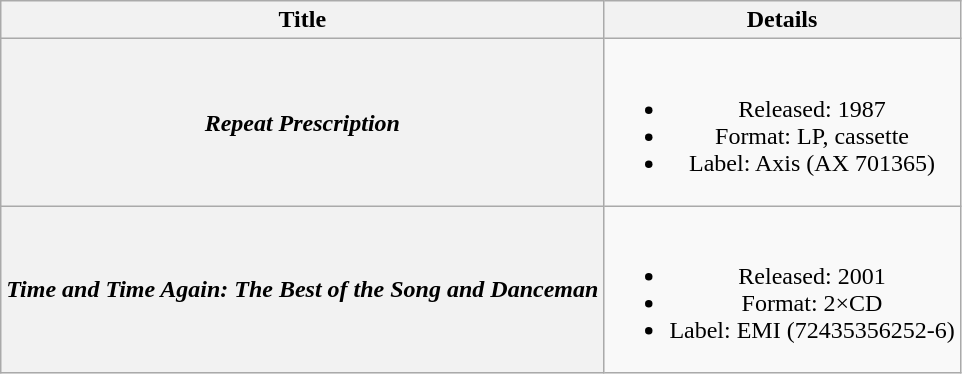<table class="wikitable plainrowheaders" style="text-align:center">
<tr>
<th>Title</th>
<th>Details</th>
</tr>
<tr>
<th scope="row"><em>Repeat Prescription</em></th>
<td><br><ul><li>Released: 1987</li><li>Format: LP, cassette</li><li>Label: Axis (AX 701365)</li></ul></td>
</tr>
<tr>
<th scope="row"><em>Time and Time Again: The Best of the Song and Danceman</em></th>
<td><br><ul><li>Released: 2001</li><li>Format: 2×CD</li><li>Label: EMI (72435356252-6)</li></ul></td>
</tr>
</table>
